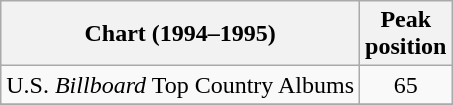<table class="wikitable">
<tr>
<th>Chart (1994–1995)</th>
<th>Peak<br>position</th>
</tr>
<tr>
<td>U.S. <em>Billboard</em> Top Country Albums</td>
<td align="center">65</td>
</tr>
<tr>
</tr>
</table>
